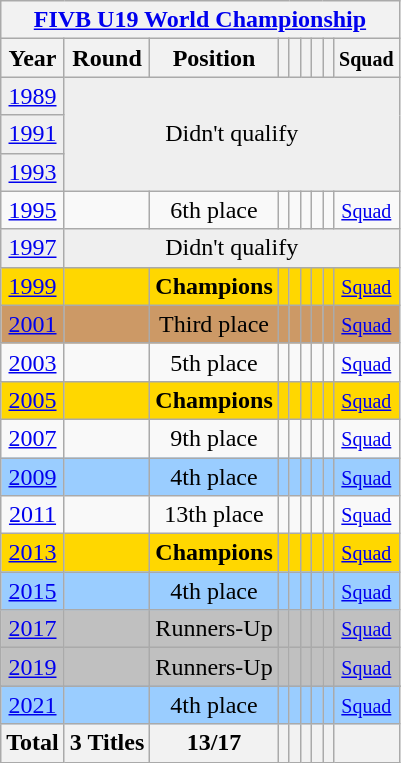<table class="wikitable" style="text-align: center;">
<tr>
<th colspan=9><a href='#'>FIVB U19 World Championship</a></th>
</tr>
<tr>
<th>Year</th>
<th>Round</th>
<th>Position</th>
<th></th>
<th></th>
<th></th>
<th></th>
<th></th>
<th><small>Squad</small></th>
</tr>
<tr bgcolor="efefef">
<td> <a href='#'>1989</a></td>
<td colspan=9 rowspan=3>Didn't qualify</td>
</tr>
<tr bgcolor="efefef">
<td> <a href='#'>1991</a></td>
</tr>
<tr bgcolor="efefef">
<td> <a href='#'>1993</a></td>
</tr>
<tr>
<td> <a href='#'>1995</a></td>
<td></td>
<td>6th place</td>
<td></td>
<td></td>
<td></td>
<td></td>
<td></td>
<td><small> <a href='#'>Squad</a></small></td>
</tr>
<tr bgcolor="efefef">
<td> <a href='#'>1997</a></td>
<td colspan=9>Didn't qualify</td>
</tr>
<tr bgcolor=gold>
<td> <a href='#'>1999</a></td>
<td></td>
<td><strong>Champions</strong></td>
<td></td>
<td></td>
<td></td>
<td></td>
<td></td>
<td><small> <a href='#'>Squad</a></small></td>
</tr>
<tr bgcolor=cc9966>
<td> <a href='#'>2001</a></td>
<td></td>
<td>Third place</td>
<td></td>
<td></td>
<td></td>
<td></td>
<td></td>
<td><small> <a href='#'>Squad</a></small></td>
</tr>
<tr>
<td> <a href='#'>2003</a></td>
<td></td>
<td>5th place</td>
<td></td>
<td></td>
<td></td>
<td></td>
<td></td>
<td><small><a href='#'>Squad</a></small></td>
</tr>
<tr bgcolor=gold>
<td> <a href='#'>2005</a></td>
<td></td>
<td><strong>Champions</strong></td>
<td></td>
<td></td>
<td></td>
<td></td>
<td></td>
<td><small><a href='#'>Squad</a></small></td>
</tr>
<tr>
<td> <a href='#'>2007</a></td>
<td></td>
<td>9th place</td>
<td></td>
<td></td>
<td></td>
<td></td>
<td></td>
<td><small> <a href='#'>Squad</a></small></td>
</tr>
<tr bgcolor=#9acdff>
<td> <a href='#'>2009</a></td>
<td></td>
<td>4th place</td>
<td></td>
<td></td>
<td></td>
<td></td>
<td></td>
<td><small><a href='#'>Squad</a></small></td>
</tr>
<tr>
<td> <a href='#'>2011</a></td>
<td></td>
<td>13th place</td>
<td></td>
<td></td>
<td></td>
<td></td>
<td></td>
<td><small><a href='#'>Squad</a></small></td>
</tr>
<tr bgcolor=gold>
<td> <a href='#'>2013</a></td>
<td></td>
<td><strong>Champions</strong></td>
<td></td>
<td></td>
<td></td>
<td></td>
<td></td>
<td><small><a href='#'>Squad</a></small></td>
</tr>
<tr bgcolor=#9acdff>
<td> <a href='#'>2015</a></td>
<td></td>
<td>4th place</td>
<td></td>
<td></td>
<td></td>
<td></td>
<td></td>
<td><small><a href='#'>Squad</a></small></td>
</tr>
<tr bgcolor=silver>
<td> <a href='#'>2017</a></td>
<td></td>
<td>Runners-Up</td>
<td></td>
<td></td>
<td></td>
<td></td>
<td></td>
<td><small><a href='#'>Squad</a></small></td>
</tr>
<tr bgcolor=silver>
<td> <a href='#'>2019</a></td>
<td></td>
<td>Runners-Up</td>
<td></td>
<td></td>
<td></td>
<td></td>
<td></td>
<td><small><a href='#'>Squad</a></small></td>
</tr>
<tr>
</tr>
<tr bgcolor=#9acdff>
<td> <a href='#'>2021</a></td>
<td></td>
<td>4th place</td>
<td></td>
<td></td>
<td></td>
<td></td>
<td></td>
<td><small><a href='#'>Squad</a></small></td>
</tr>
<tr>
<th>Total</th>
<th>3 Titles</th>
<th>13/17</th>
<th></th>
<th></th>
<th></th>
<th></th>
<th></th>
<th></th>
</tr>
</table>
